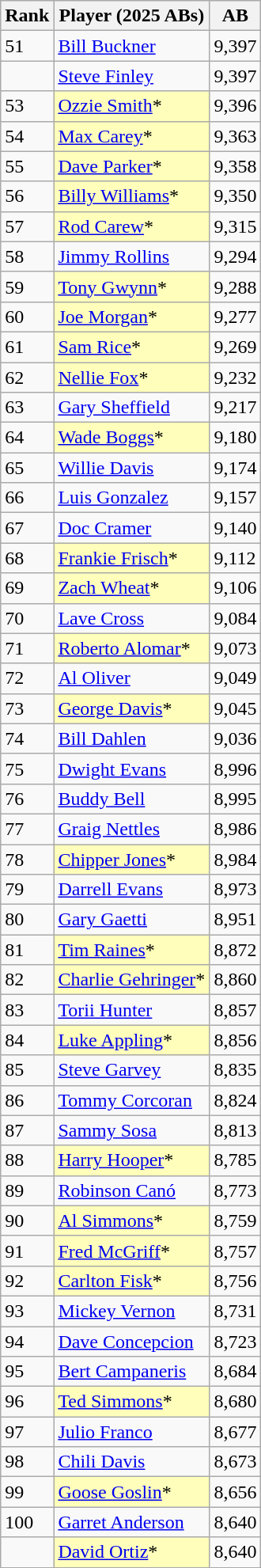<table class="wikitable" style="float:left;">
<tr>
<th>Rank</th>
<th>Player (2025 ABs)</th>
<th>AB</th>
</tr>
<tr>
<td>51</td>
<td><a href='#'>Bill Buckner</a></td>
<td>9,397</td>
</tr>
<tr>
<td></td>
<td><a href='#'>Steve Finley</a></td>
<td>9,397</td>
</tr>
<tr>
<td>53</td>
<td style="background:#ffffbb;"><a href='#'>Ozzie Smith</a>*</td>
<td>9,396</td>
</tr>
<tr>
<td>54</td>
<td style="background:#ffffbb;"><a href='#'>Max Carey</a>*</td>
<td>9,363</td>
</tr>
<tr>
<td>55</td>
<td style="background:#ffffbb;"><a href='#'>Dave Parker</a>*</td>
<td>9,358</td>
</tr>
<tr>
<td>56</td>
<td style="background:#ffffbb;"><a href='#'>Billy Williams</a>*</td>
<td>9,350</td>
</tr>
<tr>
<td>57</td>
<td style="background:#ffffbb;"><a href='#'>Rod Carew</a>*</td>
<td>9,315</td>
</tr>
<tr>
<td>58</td>
<td><a href='#'>Jimmy Rollins</a></td>
<td>9,294</td>
</tr>
<tr>
<td>59</td>
<td style="background:#ffffbb;"><a href='#'>Tony Gwynn</a>*</td>
<td>9,288</td>
</tr>
<tr>
<td>60</td>
<td style="background:#ffffbb;"><a href='#'>Joe Morgan</a>*</td>
<td>9,277</td>
</tr>
<tr>
<td>61</td>
<td style="background:#ffffbb;"><a href='#'>Sam Rice</a>*</td>
<td>9,269</td>
</tr>
<tr>
<td>62</td>
<td style="background:#ffffbb;"><a href='#'>Nellie Fox</a>*</td>
<td>9,232</td>
</tr>
<tr>
<td>63</td>
<td><a href='#'>Gary Sheffield</a></td>
<td>9,217</td>
</tr>
<tr>
<td>64</td>
<td style="background:#ffffbb;"><a href='#'>Wade Boggs</a>*</td>
<td>9,180</td>
</tr>
<tr>
<td>65</td>
<td><a href='#'>Willie Davis</a></td>
<td>9,174</td>
</tr>
<tr>
<td>66</td>
<td><a href='#'>Luis Gonzalez</a></td>
<td>9,157</td>
</tr>
<tr>
<td>67</td>
<td><a href='#'>Doc Cramer</a></td>
<td>9,140</td>
</tr>
<tr>
<td>68</td>
<td style="background:#ffffbb;"><a href='#'>Frankie Frisch</a>*</td>
<td>9,112</td>
</tr>
<tr>
<td>69</td>
<td style="background:#ffffbb;"><a href='#'>Zach Wheat</a>*</td>
<td>9,106</td>
</tr>
<tr>
<td>70</td>
<td><a href='#'>Lave Cross</a></td>
<td>9,084</td>
</tr>
<tr>
<td>71</td>
<td style="background:#ffffbb;"><a href='#'>Roberto Alomar</a>*</td>
<td>9,073</td>
</tr>
<tr>
<td>72</td>
<td><a href='#'>Al Oliver</a></td>
<td>9,049</td>
</tr>
<tr>
<td>73</td>
<td style="background:#ffffbb;"><a href='#'>George Davis</a>*</td>
<td>9,045</td>
</tr>
<tr>
<td>74</td>
<td><a href='#'>Bill Dahlen</a></td>
<td>9,036</td>
</tr>
<tr>
<td>75</td>
<td><a href='#'>Dwight Evans</a></td>
<td>8,996</td>
</tr>
<tr>
<td>76</td>
<td><a href='#'>Buddy Bell</a></td>
<td>8,995</td>
</tr>
<tr>
<td>77</td>
<td><a href='#'>Graig Nettles</a></td>
<td>8,986</td>
</tr>
<tr>
<td>78</td>
<td style="background:#ffffbb;"><a href='#'>Chipper Jones</a>*</td>
<td>8,984</td>
</tr>
<tr>
<td>79</td>
<td><a href='#'>Darrell Evans</a></td>
<td>8,973</td>
</tr>
<tr>
<td>80</td>
<td><a href='#'>Gary Gaetti</a></td>
<td>8,951</td>
</tr>
<tr>
<td>81</td>
<td style="background:#ffffbb;"><a href='#'>Tim Raines</a>*</td>
<td>8,872</td>
</tr>
<tr>
<td>82</td>
<td style="background:#ffffbb;"><a href='#'>Charlie Gehringer</a>*</td>
<td>8,860</td>
</tr>
<tr>
<td>83</td>
<td><a href='#'>Torii Hunter</a></td>
<td>8,857</td>
</tr>
<tr>
<td>84</td>
<td style="background:#ffffbb;"><a href='#'>Luke Appling</a>*</td>
<td>8,856</td>
</tr>
<tr>
<td>85</td>
<td><a href='#'>Steve Garvey</a></td>
<td>8,835</td>
</tr>
<tr>
<td>86</td>
<td><a href='#'>Tommy Corcoran</a></td>
<td>8,824</td>
</tr>
<tr>
<td>87</td>
<td><a href='#'>Sammy Sosa</a></td>
<td>8,813</td>
</tr>
<tr>
<td>88</td>
<td style="background:#ffffbb;"><a href='#'>Harry Hooper</a>*</td>
<td>8,785</td>
</tr>
<tr>
<td>89</td>
<td><a href='#'>Robinson Canó</a></td>
<td>8,773</td>
</tr>
<tr>
<td>90</td>
<td style="background:#ffffbb;"><a href='#'>Al Simmons</a>*</td>
<td>8,759</td>
</tr>
<tr>
<td>91</td>
<td style="background:#ffffbb;"><a href='#'>Fred McGriff</a>*</td>
<td>8,757</td>
</tr>
<tr>
<td>92</td>
<td style="background:#ffffbb;"><a href='#'>Carlton Fisk</a>*</td>
<td>8,756</td>
</tr>
<tr>
<td>93</td>
<td><a href='#'>Mickey Vernon</a></td>
<td>8,731</td>
</tr>
<tr>
<td>94</td>
<td><a href='#'>Dave Concepcion</a></td>
<td>8,723</td>
</tr>
<tr>
<td>95</td>
<td><a href='#'>Bert Campaneris</a></td>
<td>8,684</td>
</tr>
<tr>
<td>96</td>
<td style="background:#ffffbb;"><a href='#'>Ted Simmons</a>*</td>
<td>8,680</td>
</tr>
<tr>
<td>97</td>
<td><a href='#'>Julio Franco</a></td>
<td>8,677</td>
</tr>
<tr>
<td>98</td>
<td><a href='#'>Chili Davis</a></td>
<td>8,673</td>
</tr>
<tr>
<td>99</td>
<td style="background:#ffffbb;"><a href='#'>Goose Goslin</a>*</td>
<td>8,656</td>
</tr>
<tr>
<td>100</td>
<td><a href='#'>Garret Anderson</a></td>
<td>8,640</td>
</tr>
<tr>
<td></td>
<td style="background:#ffffbb;"><a href='#'>David Ortiz</a>*</td>
<td>8,640</td>
</tr>
</table>
